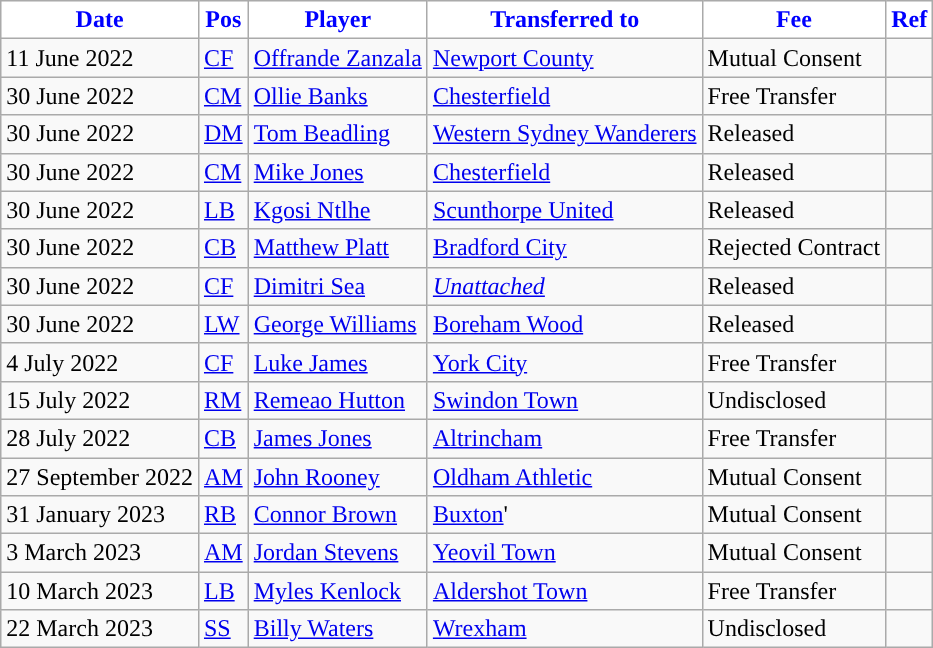<table class="wikitable plainrowheaders sortable">
<tr>
<th style="background:#FFFFFF; color:#0000FF; ">Date</th>
<th style="background:#FFFFFF; color:#0000ff; ">Pos</th>
<th style="background:#FFFFFF; color:#0000ff; ">Player</th>
<th style="background:#FFFFFF; color:#0000ff; ">Transferred to</th>
<th style="background:#FFFFFF; color:#0000ff; ">Fee</th>
<th style="background:#FFFFFF; color:#0000ff; ">Ref</th>
</tr>
<tr>
<td>11 June 2022</td>
<td><a href='#'>CF</a></td>
<td> <a href='#'>Offrande Zanzala</a></td>
<td> <a href='#'>Newport County</a></td>
<td>Mutual Consent</td>
<td></td>
</tr>
<tr>
<td>30 June 2022</td>
<td><a href='#'>CM</a></td>
<td> <a href='#'>Ollie Banks</a></td>
<td> <a href='#'>Chesterfield</a></td>
<td>Free Transfer</td>
<td></td>
</tr>
<tr>
<td>30 June 2022</td>
<td><a href='#'>DM</a></td>
<td> <a href='#'>Tom Beadling</a></td>
<td> <a href='#'>Western Sydney Wanderers</a></td>
<td>Released</td>
<td></td>
</tr>
<tr>
<td>30 June 2022</td>
<td><a href='#'>CM</a></td>
<td> <a href='#'>Mike Jones</a></td>
<td> <a href='#'>Chesterfield</a></td>
<td>Released</td>
<td></td>
</tr>
<tr>
<td>30 June 2022</td>
<td><a href='#'>LB</a></td>
<td> <a href='#'>Kgosi Ntlhe</a></td>
<td> <a href='#'>Scunthorpe United</a></td>
<td>Released</td>
<td></td>
</tr>
<tr>
<td>30 June 2022</td>
<td><a href='#'>CB</a></td>
<td> <a href='#'>Matthew Platt</a></td>
<td> <a href='#'>Bradford City</a></td>
<td>Rejected Contract</td>
<td></td>
</tr>
<tr>
<td>30 June 2022</td>
<td><a href='#'>CF</a></td>
<td> <a href='#'>Dimitri Sea</a></td>
<td> <a href='#'><em>Unattached</em></a></td>
<td>Released</td>
<td></td>
</tr>
<tr>
<td>30 June 2022</td>
<td><a href='#'>LW</a></td>
<td> <a href='#'>George Williams</a></td>
<td> <a href='#'>Boreham Wood</a></td>
<td>Released</td>
<td></td>
</tr>
<tr>
<td>4 July 2022</td>
<td><a href='#'>CF</a></td>
<td> <a href='#'>Luke James</a></td>
<td> <a href='#'>York City</a></td>
<td>Free Transfer</td>
<td></td>
</tr>
<tr>
<td>15 July 2022</td>
<td><a href='#'>RM</a></td>
<td> <a href='#'>Remeao Hutton</a></td>
<td> <a href='#'>Swindon Town</a></td>
<td>Undisclosed</td>
<td></td>
</tr>
<tr>
<td>28 July 2022</td>
<td><a href='#'>CB</a></td>
<td> <a href='#'>James Jones</a></td>
<td> <a href='#'>Altrincham</a></td>
<td>Free Transfer</td>
<td></td>
</tr>
<tr>
<td>27 September 2022</td>
<td><a href='#'>AM</a></td>
<td> <a href='#'>John Rooney</a></td>
<td> <a href='#'>Oldham Athletic</a></td>
<td>Mutual Consent</td>
<td></td>
</tr>
<tr>
<td>31 January 2023</td>
<td><a href='#'>RB</a></td>
<td> <a href='#'>Connor Brown</a></td>
<td> <a href='#'>Buxton</a>'</td>
<td>Mutual Consent</td>
<td></td>
</tr>
<tr>
<td>3 March 2023</td>
<td><a href='#'>AM</a></td>
<td> <a href='#'>Jordan Stevens</a></td>
<td> <a href='#'>Yeovil Town</a></td>
<td>Mutual Consent</td>
<td></td>
</tr>
<tr>
<td>10 March 2023</td>
<td><a href='#'>LB</a></td>
<td> <a href='#'>Myles Kenlock</a></td>
<td> <a href='#'>Aldershot Town</a></td>
<td>Free Transfer</td>
<td></td>
</tr>
<tr>
<td>22 March 2023</td>
<td><a href='#'>SS</a></td>
<td> <a href='#'>Billy Waters</a></td>
<td> <a href='#'>Wrexham</a></td>
<td>Undisclosed</td>
<td></td>
</tr>
</table>
